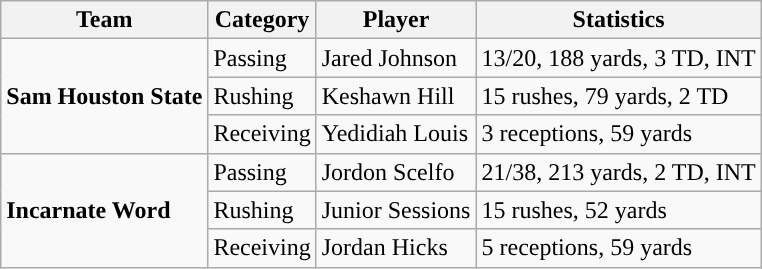<table class="wikitable" style="float: left;">
<tr>
<th>Team</th>
<th>Category</th>
<th>Player</th>
<th>Statistics</th>
</tr>
<tr>
<td rowspan=3><strong>Sam Houston State</strong></td>
<td>Passing</td>
<td>Jared Johnson</td>
<td>13/20, 188 yards, 3 TD, INT</td>
</tr>
<tr>
<td>Rushing</td>
<td>Keshawn Hill</td>
<td>15 rushes, 79 yards, 2 TD</td>
</tr>
<tr>
<td>Receiving</td>
<td>Yedidiah Louis</td>
<td>3 receptions, 59 yards</td>
</tr>
<tr>
<td rowspan=3><strong>Incarnate Word</strong></td>
<td>Passing</td>
<td>Jordon Scelfo</td>
<td>21/38, 213 yards, 2 TD, INT</td>
</tr>
<tr>
<td>Rushing</td>
<td>Junior Sessions</td>
<td>15 rushes, 52 yards</td>
</tr>
<tr>
<td>Receiving</td>
<td>Jordan Hicks</td>
<td>5 receptions, 59 yards</td>
</tr>
</table>
